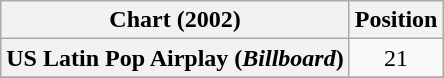<table class="wikitable  plainrowheaders " style="text-align:center;">
<tr>
<th scope="col">Chart (2002)</th>
<th scope="col">Position</th>
</tr>
<tr>
<th scope="row">US Latin Pop Airplay (<em>Billboard</em>)</th>
<td>21</td>
</tr>
<tr>
</tr>
</table>
